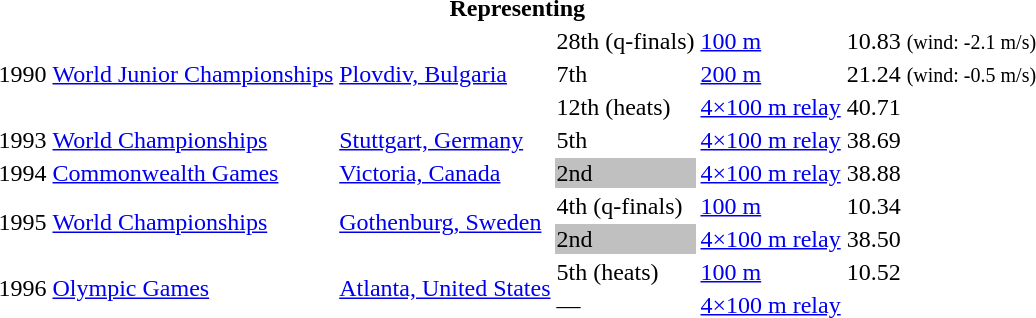<table>
<tr>
<th colspan="6">Representing </th>
</tr>
<tr>
<td rowspan=3>1990</td>
<td rowspan=3><a href='#'>World Junior Championships</a></td>
<td rowspan=3><a href='#'>Plovdiv, Bulgaria</a></td>
<td>28th (q-finals)</td>
<td><a href='#'>100 m</a></td>
<td>10.83 <small>(wind: -2.1 m/s)</small></td>
</tr>
<tr>
<td>7th</td>
<td><a href='#'>200 m</a></td>
<td>21.24 <small>(wind: -0.5 m/s)</small></td>
</tr>
<tr>
<td>12th (heats)</td>
<td><a href='#'>4×100 m relay</a></td>
<td>40.71</td>
</tr>
<tr>
<td>1993</td>
<td><a href='#'>World Championships</a></td>
<td><a href='#'>Stuttgart, Germany</a></td>
<td>5th</td>
<td><a href='#'>4×100 m relay</a></td>
<td>38.69</td>
</tr>
<tr>
<td>1994</td>
<td><a href='#'>Commonwealth Games</a></td>
<td><a href='#'>Victoria, Canada</a></td>
<td bgcolor=silver>2nd</td>
<td><a href='#'>4×100 m relay</a></td>
<td>38.88</td>
</tr>
<tr>
<td rowspan=2>1995</td>
<td rowspan=2><a href='#'>World Championships</a></td>
<td rowspan=2><a href='#'>Gothenburg, Sweden</a></td>
<td>4th (q-finals)</td>
<td><a href='#'>100 m</a></td>
<td>10.34</td>
</tr>
<tr>
<td bgcolor=silver>2nd</td>
<td><a href='#'>4×100 m relay</a></td>
<td>38.50</td>
</tr>
<tr>
<td rowspan=2>1996</td>
<td rowspan=2><a href='#'>Olympic Games</a></td>
<td rowspan=2><a href='#'>Atlanta, United States</a></td>
<td>5th (heats)</td>
<td><a href='#'>100 m</a></td>
<td>10.52</td>
</tr>
<tr>
<td>—</td>
<td><a href='#'>4×100 m relay</a></td>
<td></td>
</tr>
</table>
